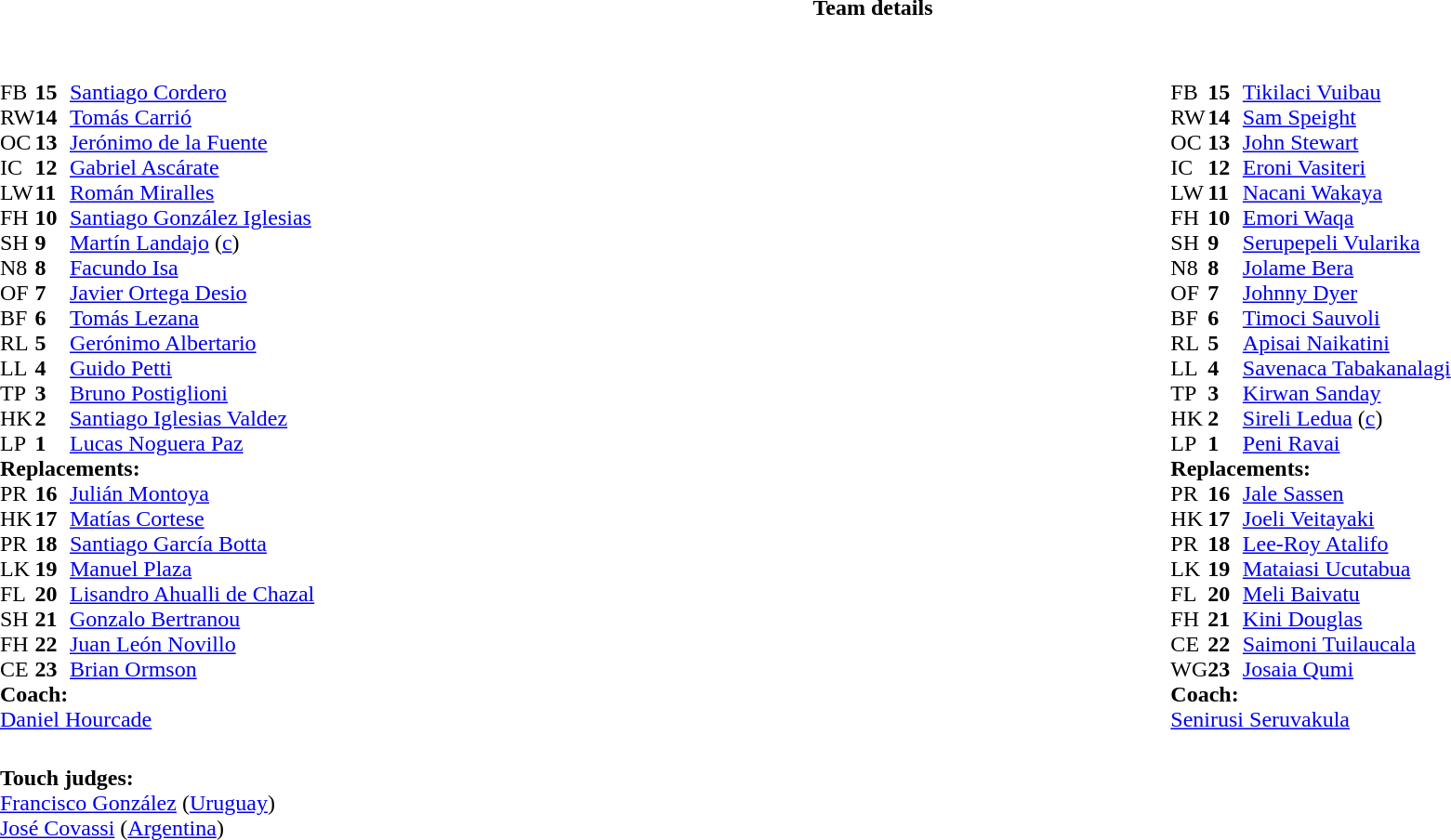<table border="0" width="100%" class="collapsible collapsed">
<tr>
<th>Team details</th>
</tr>
<tr>
<td><br><table style="width:100%;">
<tr>
<td style="vertical-align:top; width:50%"><br><table cellspacing="0" cellpadding="0">
<tr>
<th width="25"></th>
<th width="25"></th>
</tr>
<tr>
<td>FB</td>
<td><strong>15</strong></td>
<td><a href='#'>Santiago Cordero</a></td>
</tr>
<tr>
<td>RW</td>
<td><strong>14</strong></td>
<td><a href='#'>Tomás Carrió</a></td>
</tr>
<tr>
<td>OC</td>
<td><strong>13</strong></td>
<td><a href='#'>Jerónimo de la Fuente</a></td>
</tr>
<tr>
<td>IC</td>
<td><strong>12</strong></td>
<td><a href='#'>Gabriel Ascárate</a></td>
</tr>
<tr>
<td>LW</td>
<td><strong>11</strong></td>
<td><a href='#'>Román Miralles</a></td>
</tr>
<tr>
<td>FH</td>
<td><strong>10</strong></td>
<td><a href='#'>Santiago González Iglesias</a></td>
</tr>
<tr>
<td>SH</td>
<td><strong>9</strong></td>
<td><a href='#'>Martín Landajo</a> (<a href='#'>c</a>)</td>
</tr>
<tr>
<td>N8</td>
<td><strong>8</strong></td>
<td><a href='#'>Facundo Isa</a></td>
</tr>
<tr>
<td>OF</td>
<td><strong>7</strong></td>
<td><a href='#'>Javier Ortega Desio</a></td>
<td></td>
</tr>
<tr>
<td>BF</td>
<td><strong>6</strong></td>
<td><a href='#'>Tomás Lezana</a></td>
</tr>
<tr>
<td>RL</td>
<td><strong>5</strong></td>
<td><a href='#'>Gerónimo Albertario</a></td>
</tr>
<tr>
<td>LL</td>
<td><strong>4</strong></td>
<td><a href='#'>Guido Petti</a></td>
</tr>
<tr>
<td>TP</td>
<td><strong>3</strong></td>
<td><a href='#'>Bruno Postiglioni</a></td>
</tr>
<tr>
<td>HK</td>
<td><strong>2</strong></td>
<td><a href='#'>Santiago Iglesias Valdez</a></td>
</tr>
<tr>
<td>LP</td>
<td><strong>1</strong></td>
<td><a href='#'>Lucas Noguera Paz</a></td>
</tr>
<tr>
<td colspan=3><strong>Replacements:</strong></td>
</tr>
<tr>
<td>PR</td>
<td><strong>16</strong></td>
<td><a href='#'>Julián Montoya</a></td>
</tr>
<tr>
<td>HK</td>
<td><strong>17</strong></td>
<td><a href='#'>Matías Cortese</a></td>
</tr>
<tr>
<td>PR</td>
<td><strong>18</strong></td>
<td><a href='#'>Santiago García Botta</a></td>
</tr>
<tr>
<td>LK</td>
<td><strong>19</strong></td>
<td><a href='#'>Manuel Plaza</a></td>
</tr>
<tr>
<td>FL</td>
<td><strong>20</strong></td>
<td><a href='#'>Lisandro Ahualli de Chazal</a></td>
</tr>
<tr>
<td>SH</td>
<td><strong>21</strong></td>
<td><a href='#'>Gonzalo Bertranou</a></td>
</tr>
<tr>
<td>FH</td>
<td><strong>22</strong></td>
<td><a href='#'>Juan León Novillo</a></td>
</tr>
<tr>
<td>CE</td>
<td><strong>23</strong></td>
<td><a href='#'>Brian Ormson</a></td>
</tr>
<tr>
<td colspan=3><strong>Coach:</strong></td>
</tr>
<tr>
<td colspan="4"> <a href='#'>Daniel Hourcade</a></td>
</tr>
</table>
</td>
<td style="vertical-align:top; width:50%"><br><table cellspacing="0" cellpadding="0" style="margin:auto">
<tr>
<th width="25"></th>
<th width="25"></th>
</tr>
<tr>
<td>FB</td>
<td><strong>15</strong></td>
<td><a href='#'>Tikilaci Vuibau</a></td>
</tr>
<tr>
<td>RW</td>
<td><strong>14</strong></td>
<td><a href='#'>Sam Speight</a></td>
</tr>
<tr>
<td>OC</td>
<td><strong>13</strong></td>
<td><a href='#'>John Stewart</a></td>
<td></td>
</tr>
<tr>
<td>IC</td>
<td><strong>12</strong></td>
<td><a href='#'>Eroni Vasiteri</a></td>
</tr>
<tr>
<td>LW</td>
<td><strong>11</strong></td>
<td><a href='#'>Nacani Wakaya</a></td>
</tr>
<tr>
<td>FH</td>
<td><strong>10</strong></td>
<td><a href='#'>Emori Waqa</a></td>
</tr>
<tr>
<td>SH</td>
<td><strong>9</strong></td>
<td><a href='#'>Serupepeli Vularika</a></td>
</tr>
<tr>
<td>N8</td>
<td><strong>8</strong></td>
<td><a href='#'>Jolame Bera</a></td>
</tr>
<tr>
<td>OF</td>
<td><strong>7</strong></td>
<td><a href='#'>Johnny Dyer</a></td>
</tr>
<tr>
<td>BF</td>
<td><strong>6</strong></td>
<td><a href='#'>Timoci Sauvoli</a></td>
</tr>
<tr>
<td>RL</td>
<td><strong>5</strong></td>
<td><a href='#'>Apisai Naikatini</a></td>
</tr>
<tr>
<td>LL</td>
<td><strong>4</strong></td>
<td><a href='#'>Savenaca Tabakanalagi</a></td>
</tr>
<tr>
<td>TP</td>
<td><strong>3</strong></td>
<td><a href='#'>Kirwan Sanday</a></td>
</tr>
<tr>
<td>HK</td>
<td><strong>2</strong></td>
<td><a href='#'>Sireli Ledua</a> (<a href='#'>c</a>)</td>
</tr>
<tr>
<td>LP</td>
<td><strong>1</strong></td>
<td><a href='#'>Peni Ravai</a></td>
</tr>
<tr>
<td colspan=3><strong>Replacements:</strong></td>
</tr>
<tr>
<td>PR</td>
<td><strong>16</strong></td>
<td><a href='#'>Jale Sassen</a></td>
</tr>
<tr>
<td>HK</td>
<td><strong>17</strong></td>
<td><a href='#'>Joeli Veitayaki</a></td>
</tr>
<tr>
<td>PR</td>
<td><strong>18</strong></td>
<td><a href='#'>Lee-Roy Atalifo</a></td>
</tr>
<tr>
<td>LK</td>
<td><strong>19</strong></td>
<td><a href='#'>Mataiasi Ucutabua</a></td>
</tr>
<tr>
<td>FL</td>
<td><strong>20</strong></td>
<td><a href='#'>Meli Baivatu</a></td>
</tr>
<tr>
<td>FH</td>
<td><strong>21</strong></td>
<td><a href='#'>Kini Douglas</a></td>
</tr>
<tr>
<td>CE</td>
<td><strong>22</strong></td>
<td><a href='#'>Saimoni Tuilaucala</a></td>
</tr>
<tr>
<td>WG</td>
<td><strong>23</strong></td>
<td><a href='#'>Josaia Qumi</a></td>
</tr>
<tr>
<td colspan=3><strong>Coach:</strong></td>
</tr>
<tr>
<td colspan="4"> <a href='#'>Senirusi Seruvakula</a></td>
</tr>
</table>
</td>
</tr>
</table>
<table style="width:100%">
<tr>
<td><br>
<strong>Touch judges:</strong>
<br><a href='#'>Francisco González</a> (<a href='#'>Uruguay</a>)
<br><a href='#'>José Covassi</a> (<a href='#'>Argentina</a>)</td>
</tr>
</table>
</td>
</tr>
</table>
